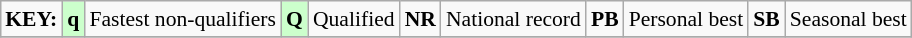<table class="wikitable" style="margin:0.5em auto; font-size:90%;">
<tr>
<td><strong>KEY:</strong></td>
<td bgcolor=ccffcc align=center><strong>q</strong></td>
<td>Fastest non-qualifiers</td>
<td bgcolor=ccffcc align=center><strong>Q</strong></td>
<td>Qualified</td>
<td align=center><strong>NR</strong></td>
<td>National record</td>
<td align=center><strong>PB</strong></td>
<td>Personal best</td>
<td align=center><strong>SB</strong></td>
<td>Seasonal best</td>
</tr>
<tr>
</tr>
</table>
